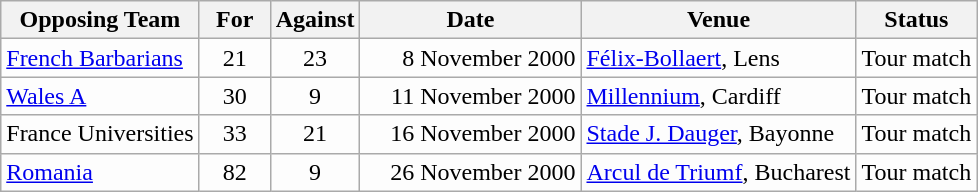<table class=wikitable>
<tr>
<th>Opposing Team</th>
<th>For</th>
<th>Against</th>
<th>Date</th>
<th>Venue</th>
<th>Status</th>
</tr>
<tr bgcolor=#fdfdfd>
<td><a href='#'>French Barbarians</a></td>
<td align=center width=40>21</td>
<td align=center width=40>23</td>
<td width=140 align=right>8 November 2000</td>
<td><a href='#'>Félix-Bollaert</a>, Lens</td>
<td>Tour match</td>
</tr>
<tr bgcolor=#fdfdfd>
<td><a href='#'>Wales A</a></td>
<td align=center width=40>30</td>
<td align=center width=40>9</td>
<td width=140 align=right>11 November 2000</td>
<td><a href='#'>Millennium</a>, Cardiff</td>
<td>Tour match</td>
</tr>
<tr bgcolor=#fdfdfd>
<td>France Universities</td>
<td align=center width=40>33</td>
<td align=center width=40>21</td>
<td width=140 align=right>16 November 2000</td>
<td><a href='#'>Stade J. Dauger</a>, Bayonne</td>
<td>Tour match</td>
</tr>
<tr bgcolor=#fdfdfd>
<td><a href='#'>Romania</a></td>
<td align=center width=40>82</td>
<td align=center width=40>9</td>
<td width=140 align=right>26 November 2000</td>
<td><a href='#'>Arcul de Triumf</a>, Bucharest</td>
<td>Tour match</td>
</tr>
</table>
